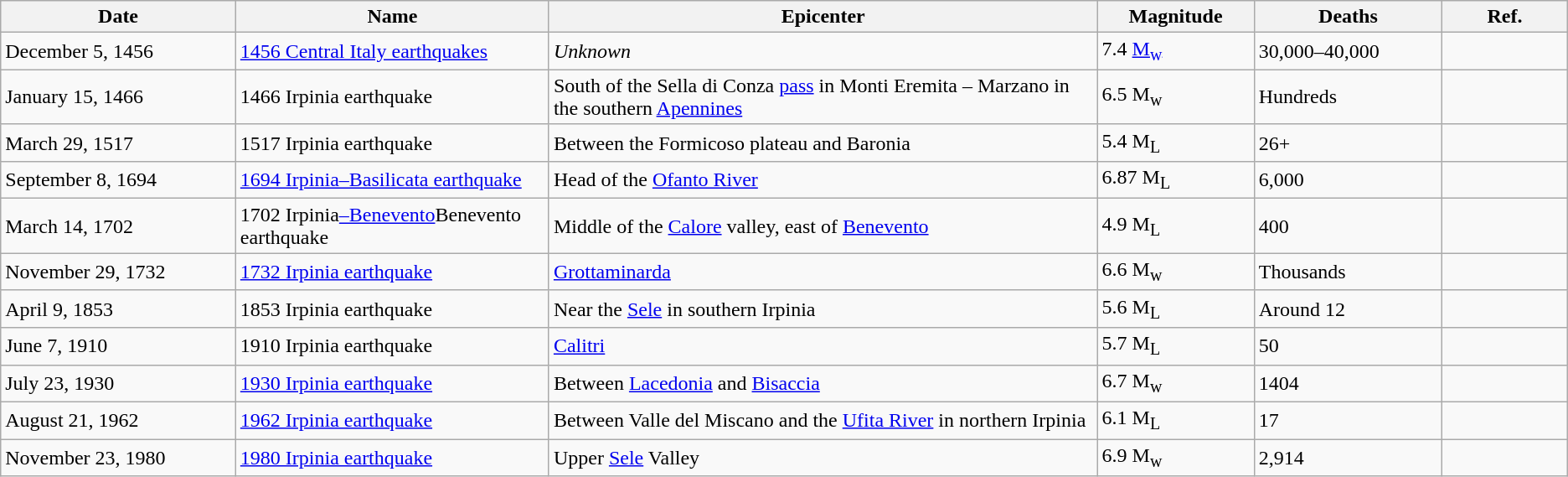<table class="wikitable sortable">
<tr>
<th style="width:15%;">Date</th>
<th style="width:20%;">Name</th>
<th style="width:35%;">Epicenter</th>
<th style="width:10;">Magnitude</th>
<th style="width:12%;">Deaths</th>
<th style="width:8%;" class="unsortable">Ref.</th>
</tr>
<tr>
<td>December 5, 1456</td>
<td><a href='#'>1456 Central Italy earthquakes</a></td>
<td><em>Unknown</em></td>
<td>7.4 <a href='#'>M<sub>w</sub></a></td>
<td>30,000–40,000</td>
<td></td>
</tr>
<tr>
<td>January 15, 1466</td>
<td>1466 Irpinia earthquake</td>
<td>South of the Sella di Conza <a href='#'>pass</a> in Monti Eremita – Marzano in the southern <a href='#'>Apennines</a></td>
<td>6.5 M<sub>w</sub></td>
<td>Hundreds</td>
<td></td>
</tr>
<tr>
<td>March 29, 1517</td>
<td>1517 Irpinia earthquake</td>
<td>Between the Formicoso plateau and Baronia</td>
<td>5.4 M<sub>L</sub></td>
<td>26+</td>
<td></td>
</tr>
<tr>
<td>September 8, 1694</td>
<td><a href='#'>1694 Irpinia–Basilicata earthquake</a></td>
<td>Head of the <a href='#'>Ofanto River</a></td>
<td>6.87 M<sub>L</sub></td>
<td>6,000</td>
<td></td>
</tr>
<tr>
<td>March 14, 1702</td>
<td>1702 Irpinia<a href='#'>–Benevento</a>Benevento earthquake</td>
<td>Middle of the <a href='#'>Calore</a> valley, east of <a href='#'>Benevento</a></td>
<td>4.9 M<sub>L</sub></td>
<td>400</td>
<td></td>
</tr>
<tr>
<td>November 29, 1732</td>
<td><a href='#'>1732 Irpinia earthquake</a></td>
<td><a href='#'>Grottaminarda</a></td>
<td>6.6 M<sub>w</sub></td>
<td>Thousands</td>
<td></td>
</tr>
<tr>
<td>April 9, 1853</td>
<td>1853 Irpinia earthquake</td>
<td>Near the <a href='#'>Sele</a> in southern Irpinia</td>
<td>5.6 M<sub>L</sub></td>
<td>Around 12</td>
<td></td>
</tr>
<tr>
<td>June 7, 1910</td>
<td>1910 Irpinia earthquake</td>
<td><a href='#'>Calitri</a></td>
<td>5.7 M<sub>L</sub></td>
<td>50</td>
<td></td>
</tr>
<tr>
<td>July 23, 1930</td>
<td><a href='#'>1930 Irpinia earthquake</a></td>
<td>Between <a href='#'>Lacedonia</a> and <a href='#'>Bisaccia</a></td>
<td>6.7 M<sub>w</sub></td>
<td>1404</td>
<td></td>
</tr>
<tr>
<td>August 21, 1962</td>
<td><a href='#'>1962 Irpinia earthquake</a></td>
<td>Between Valle del Miscano and the <a href='#'>Ufita River</a> in northern Irpinia</td>
<td>6.1 M<sub>L</sub></td>
<td>17</td>
<td></td>
</tr>
<tr>
<td>November 23, 1980</td>
<td><a href='#'>1980 Irpinia earthquake</a></td>
<td>Upper <a href='#'>Sele</a> Valley</td>
<td>6.9 M<sub>w</sub></td>
<td>2,914</td>
<td></td>
</tr>
</table>
